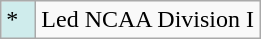<table class="wikitable">
<tr>
<td style="background:#CFECEC; width:1em">*</td>
<td>Led NCAA Division I</td>
</tr>
</table>
